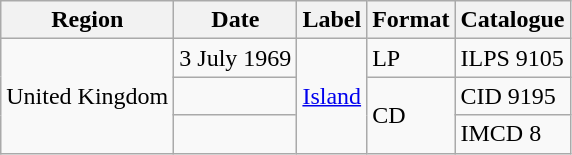<table class="wikitable">
<tr>
<th>Region</th>
<th>Date</th>
<th>Label</th>
<th>Format</th>
<th>Catalogue</th>
</tr>
<tr>
<td rowspan=3>United Kingdom</td>
<td>3 July 1969</td>
<td rowspan=3><a href='#'>Island</a></td>
<td>LP</td>
<td>ILPS 9105</td>
</tr>
<tr>
<td></td>
<td rowspan=2>CD</td>
<td>CID 9195</td>
</tr>
<tr>
<td></td>
<td>IMCD 8</td>
</tr>
</table>
